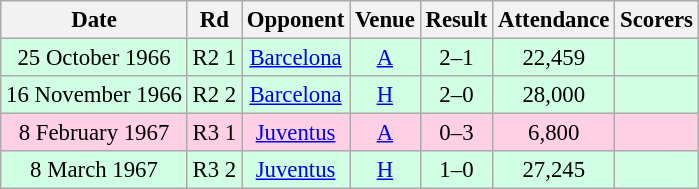<table class="wikitable sortable" style="font-size:95%; text-align:center">
<tr>
<th>Date</th>
<th>Rd</th>
<th>Opponent</th>
<th>Venue</th>
<th>Result</th>
<th>Attendance</th>
<th>Scorers</th>
</tr>
<tr bgcolor = "#d0ffe3">
<td>25 October 1966</td>
<td>R2 1</td>
<td> <a href='#'>Barcelona</a></td>
<td><a href='#'>A</a></td>
<td>2–1</td>
<td>22,459</td>
<td></td>
</tr>
<tr bgcolor = "#d0ffe3">
<td>16 November 1966</td>
<td>R2 2</td>
<td> <a href='#'>Barcelona</a></td>
<td><a href='#'>H</a></td>
<td>2–0</td>
<td>28,000</td>
<td></td>
</tr>
<tr bgcolor = "#ffd0e3">
<td>8 February 1967</td>
<td>R3 1</td>
<td> <a href='#'>Juventus</a></td>
<td><a href='#'>A</a></td>
<td>0–3</td>
<td>6,800</td>
<td></td>
</tr>
<tr bgcolor = "#d0ffe3">
<td>8 March 1967</td>
<td>R3 2</td>
<td> <a href='#'>Juventus</a></td>
<td><a href='#'>H</a></td>
<td>1–0</td>
<td>27,245</td>
<td></td>
</tr>
</table>
